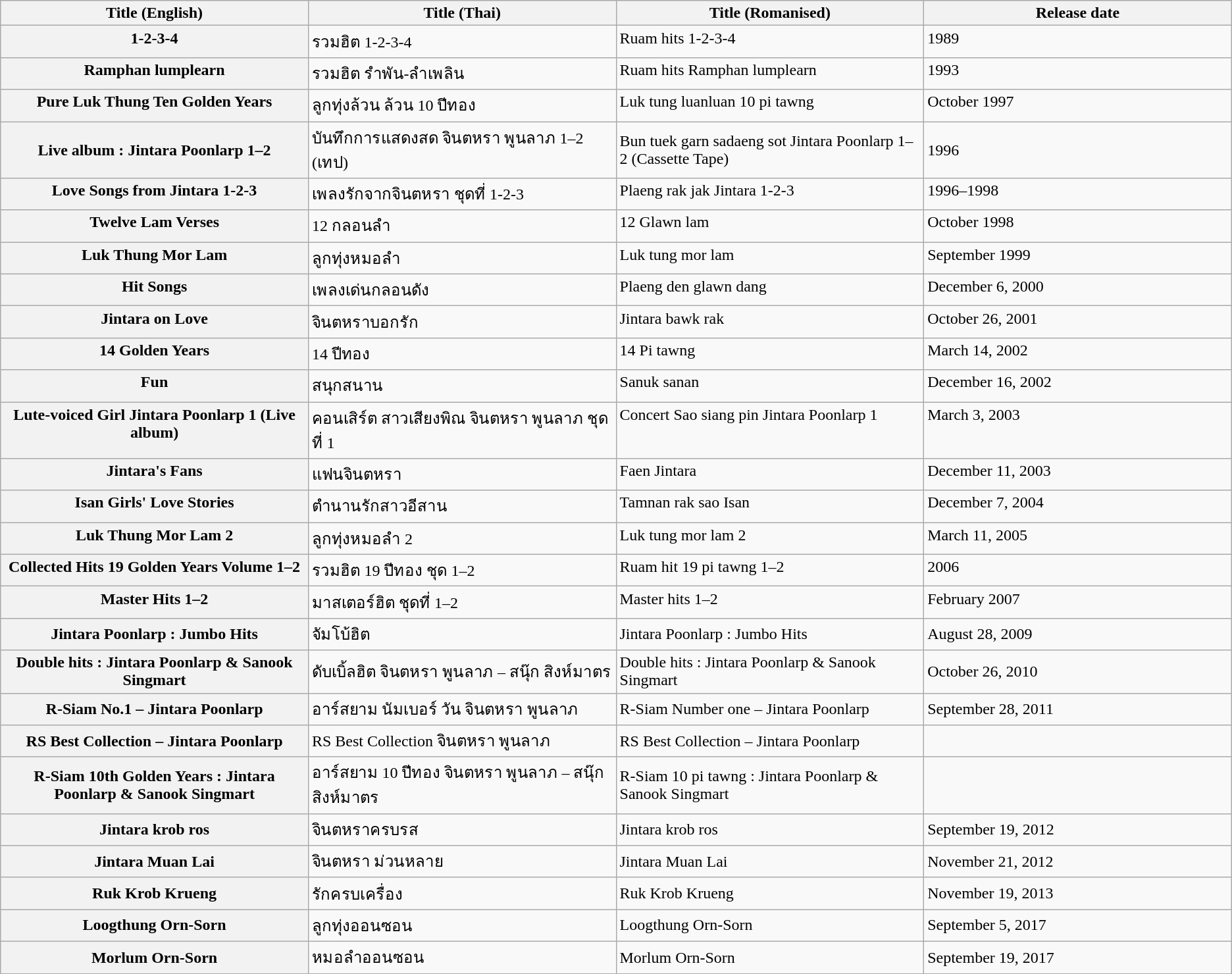<table class="wikitable">
<tr>
<th width="15%" valign="top">Title (English)</th>
<th width="15%" valign="top">Title (Thai)</th>
<th width="15%" valign="top">Title (Romanised)</th>
<th width="15%" valign="top">Release date</th>
</tr>
<tr>
<th width="15%" valign="top">1-2-3-4</th>
<td width="15%" valign="top">รวมฮิต 1-2-3-4</td>
<td width="15%" valign="top">Ruam hits 1-2-3-4</td>
<td width="15%" valign="top">1989</td>
</tr>
<tr>
<th width="15%" valign="top">Ramphan lumplearn</th>
<td width="15%" valign="top">รวมฮิต รำพัน-ลำเพลิน</td>
<td width="15%" valign="top">Ruam hits Ramphan lumplearn</td>
<td width="15%" valign="top">1993</td>
</tr>
<tr>
<th width="15%" valign="top">Pure Luk Thung Ten Golden Years</th>
<td width="15%" valign="top">ลูกทุ่งล้วน ล้วน 10 ปีทอง</td>
<td width="15%" valign="top">Luk tung luanluan 10 pi tawng</td>
<td width="15%" valign="top">October 1997</td>
</tr>
<tr>
<th>Live album : Jintara Poonlarp 1–2</th>
<td>บันทึกการแสดงสด จินตหรา พูนลาภ 1–2 (เทป)</td>
<td>Bun tuek garn sadaeng sot Jintara Poonlarp 1–2 (Cassette Tape)</td>
<td>1996</td>
</tr>
<tr>
<th width="15%" valign="top">Love Songs from Jintara 1-2-3</th>
<td width="15%" valign="top">เพลงรักจากจินตหรา ชุดที่ 1-2-3</td>
<td width="15%" valign="top">Plaeng rak jak Jintara 1-2-3</td>
<td width="15%" valign="top">1996–1998</td>
</tr>
<tr>
<th width="15%" valign="top">Twelve Lam Verses</th>
<td width="15%" valign="top">12 กลอนลำ</td>
<td width="15%" valign="top">12 Glawn lam</td>
<td width="15%" valign="top">October 1998</td>
</tr>
<tr>
<th width="15%" valign="top">Luk Thung Mor Lam</th>
<td width="15%" valign="top">ลูกทุ่งหมอลำ</td>
<td width="15%" valign="top">Luk tung mor lam</td>
<td width="15%" valign="top">September 1999</td>
</tr>
<tr>
<th width="15%" valign="top">Hit Songs</th>
<td width="15%" valign="top">เพลงเด่นกลอนดัง</td>
<td width="15%" valign="top">Plaeng den glawn dang</td>
<td width="15%" valign="top">December 6, 2000</td>
</tr>
<tr>
<th width="15%" valign="top">Jintara on Love</th>
<td width="15%" valign="top">จินตหราบอกรัก</td>
<td width="15%" valign="top">Jintara bawk rak</td>
<td width="15%" valign="top">October 26, 2001</td>
</tr>
<tr>
<th width="15%" valign="top">14 Golden Years</th>
<td width="15%" valign="top">14 ปีทอง</td>
<td width="15%" valign="top">14 Pi tawng</td>
<td width="15%" valign="top">March 14, 2002</td>
</tr>
<tr>
<th width="15%" valign="top">Fun</th>
<td width="15%" valign="top">สนุกสนาน</td>
<td width="15%" valign="top">Sanuk sanan</td>
<td width="15%" valign="top">December 16, 2002</td>
</tr>
<tr>
<th width="15%" valign="top">Lute-voiced Girl Jintara Poonlarp 1 (Live album)</th>
<td width="15%" valign="top">คอนเสิร์ต สาวเสียงพิณ จินตหรา พูนลาภ ชุดที่ 1</td>
<td width="15%" valign="top">Concert Sao siang pin Jintara Poonlarp 1</td>
<td width="15%" valign="top">March 3, 2003</td>
</tr>
<tr>
<th width="15%" valign="top">Jintara's Fans</th>
<td width="15%" valign="top">แฟนจินตหรา</td>
<td width="15%" valign="top">Faen Jintara</td>
<td width="15%" valign="top">December 11, 2003</td>
</tr>
<tr>
<th width="15%" valign="top">Isan Girls' Love Stories</th>
<td width="15%" valign="top">ตำนานรักสาวอีสาน</td>
<td width="15%" valign="top">Tamnan rak sao Isan</td>
<td width="15%" valign="top">December 7, 2004</td>
</tr>
<tr>
<th width="15%" valign="top">Luk Thung Mor Lam 2</th>
<td width="15%" valign="top">ลูกทุ่งหมอลำ 2</td>
<td width="15%" valign="top">Luk tung mor lam 2</td>
<td width="15%" valign="top">March 11, 2005</td>
</tr>
<tr>
<th width="15%" valign="top">Collected Hits 19 Golden Years Volume 1–2</th>
<td width="15%" valign="top">รวมฮิต 19 ปีทอง ชุด 1–2</td>
<td width="15%" valign="top">Ruam hit 19 pi tawng 1–2</td>
<td width="15%" valign="top">2006</td>
</tr>
<tr>
<th width="15%" valign="top">Master Hits 1–2</th>
<td width="15%" valign="top">มาสเตอร์ฮิต ชุดที่ 1–2</td>
<td width="15%" valign="top">Master hits 1–2</td>
<td width="15%" valign="top">February 2007</td>
</tr>
<tr>
<th>Jintara Poonlarp : Jumbo Hits</th>
<td>จัมโบ้ฮิต</td>
<td>Jintara Poonlarp : Jumbo Hits</td>
<td>August 28, 2009</td>
</tr>
<tr>
<th>Double hits : Jintara Poonlarp & Sanook Singmart</th>
<td>ดับเบิ้ลฮิต จินตหรา พูนลาภ – สนุ๊ก สิงห์มาตร</td>
<td>Double hits : Jintara Poonlarp & Sanook Singmart</td>
<td>October 26, 2010</td>
</tr>
<tr>
<th>R-Siam No.1 – Jintara Poonlarp</th>
<td>อาร์สยาม นัมเบอร์ วัน จินตหรา พูนลาภ</td>
<td>R-Siam Number one – Jintara Poonlarp</td>
<td>September 28, 2011</td>
</tr>
<tr>
<th>RS Best Collection – Jintara Poonlarp</th>
<td>RS Best Collection จินตหรา พูนลาภ</td>
<td>RS Best Collection – Jintara Poonlarp</td>
<td></td>
</tr>
<tr>
<th>R-Siam 10th Golden Years : Jintara Poonlarp & Sanook Singmart</th>
<td>อาร์สยาม 10 ปีทอง จินตหรา พูนลาภ – สนุ๊ก สิงห์มาตร</td>
<td>R-Siam 10 pi tawng : Jintara Poonlarp & Sanook Singmart</td>
<td></td>
</tr>
<tr>
<th>Jintara krob ros</th>
<td>จินตหราครบรส</td>
<td>Jintara krob ros</td>
<td>September 19, 2012</td>
</tr>
<tr>
<th>Jintara Muan Lai</th>
<td>จินตหรา ม่วนหลาย</td>
<td>Jintara Muan Lai</td>
<td>November 21, 2012</td>
</tr>
<tr>
<th>Ruk Krob Krueng</th>
<td>รักครบเครื่อง</td>
<td>Ruk Krob Krueng</td>
<td>November 19, 2013</td>
</tr>
<tr>
<th>Loogthung Orn-Sorn</th>
<td>ลูกทุ่งออนซอน</td>
<td>Loogthung Orn-Sorn</td>
<td>September 5, 2017</td>
</tr>
<tr>
<th>Morlum Orn-Sorn</th>
<td>หมอลำออนซอน</td>
<td>Morlum Orn-Sorn</td>
<td>September 19, 2017</td>
</tr>
</table>
